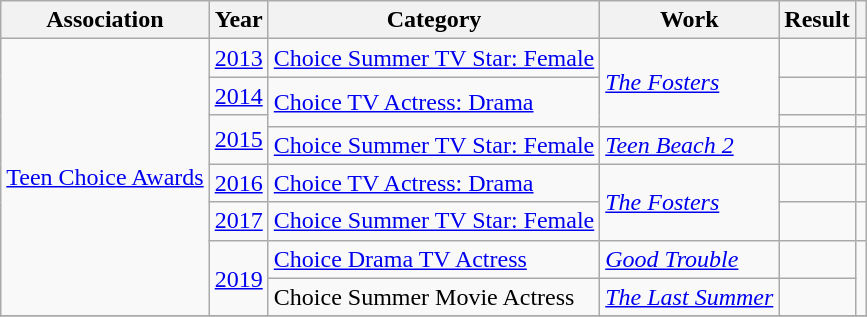<table class="wikitable">
<tr>
<th>Association</th>
<th>Year</th>
<th>Category</th>
<th>Work</th>
<th>Result</th>
<th></th>
</tr>
<tr>
<td rowspan="8"><a href='#'>Teen Choice Awards</a></td>
<td><a href='#'>2013</a></td>
<td><a href='#'>Choice Summer TV Star: Female</a></td>
<td rowspan="3"><em><a href='#'>The Fosters</a></em></td>
<td></td>
<td style="text-align:center;"></td>
</tr>
<tr>
<td><a href='#'>2014</a></td>
<td rowspan="2"><a href='#'>Choice TV Actress: Drama</a></td>
<td></td>
<td style="text-align:center;"></td>
</tr>
<tr>
<td rowspan="2"><a href='#'>2015</a></td>
<td></td>
<td style="text-align:center;"></td>
</tr>
<tr>
<td><a href='#'>Choice Summer TV Star: Female</a></td>
<td><em><a href='#'>Teen Beach 2</a></em></td>
<td></td>
<td style="text-align:center;"></td>
</tr>
<tr>
<td><a href='#'>2016</a></td>
<td><a href='#'>Choice TV Actress: Drama</a></td>
<td rowspan="2"><em><a href='#'>The Fosters</a></em></td>
<td></td>
<td style="text-align:center;"></td>
</tr>
<tr>
<td><a href='#'>2017</a></td>
<td><a href='#'>Choice Summer TV Star: Female</a></td>
<td></td>
<td style="text-align:center;"></td>
</tr>
<tr>
<td rowspan="2"><a href='#'>2019</a></td>
<td><a href='#'>Choice Drama TV Actress</a></td>
<td><em><a href='#'>Good Trouble</a></em></td>
<td></td>
<td rowspan="2" style="text-align:center;"></td>
</tr>
<tr>
<td>Choice Summer Movie Actress</td>
<td><em><a href='#'>The Last Summer</a></em></td>
<td></td>
</tr>
<tr>
</tr>
</table>
